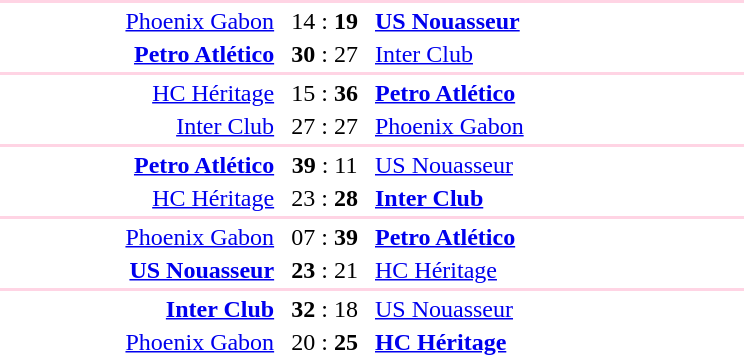<table style="text-align:center" width=500>
<tr>
<th width=30%></th>
<th width=10%></th>
<th width=30%></th>
<th width=10%></th>
</tr>
<tr align="left" bgcolor=#ffd4e4>
<td colspan=4></td>
</tr>
<tr>
<td align="right"><a href='#'>Phoenix Gabon</a> </td>
<td>14 : <strong>19</strong></td>
<td align=left> <strong><a href='#'>US Nouasseur</a></strong></td>
</tr>
<tr>
<td align="right"><strong><a href='#'>Petro Atlético</a></strong> </td>
<td><strong>30</strong> : 27</td>
<td align=left> <a href='#'>Inter Club</a></td>
</tr>
<tr align="left" bgcolor=#ffd4e4>
<td colspan=4></td>
</tr>
<tr>
<td align="right"><a href='#'>HC Héritage</a> </td>
<td>15 : <strong>36</strong></td>
<td align=left> <strong><a href='#'>Petro Atlético</a></strong></td>
</tr>
<tr>
<td align="right"><a href='#'>Inter Club</a> </td>
<td>27 : 27</td>
<td align=left> <a href='#'>Phoenix Gabon</a></td>
</tr>
<tr align="left" bgcolor=#ffd4e4>
<td colspan=4></td>
</tr>
<tr>
<td align="right"><strong><a href='#'>Petro Atlético</a></strong> </td>
<td><strong>39</strong> : 11</td>
<td align=left> <a href='#'>US Nouasseur</a></td>
</tr>
<tr>
<td align="right"><a href='#'>HC Héritage</a> </td>
<td>23 : <strong>28</strong></td>
<td align=left> <strong><a href='#'>Inter Club</a></strong></td>
</tr>
<tr align="left" bgcolor=#ffd4e4>
<td colspan=4></td>
</tr>
<tr>
<td align="right"><a href='#'>Phoenix Gabon</a> </td>
<td>07 : <strong>39</strong></td>
<td align=left> <strong><a href='#'>Petro Atlético</a></strong></td>
</tr>
<tr>
<td align="right"><strong><a href='#'>US Nouasseur</a></strong> </td>
<td><strong>23</strong> : 21</td>
<td align=left> <a href='#'>HC Héritage</a></td>
</tr>
<tr align="left" bgcolor=#ffd4e4>
<td colspan=4></td>
</tr>
<tr>
<td align="right"><strong><a href='#'>Inter Club</a></strong> </td>
<td><strong>32</strong> : 18</td>
<td align=left> <a href='#'>US Nouasseur</a></td>
</tr>
<tr>
<td align="right"><a href='#'>Phoenix Gabon</a> </td>
<td>20 : <strong>25</strong></td>
<td align=left> <strong><a href='#'>HC Héritage</a></strong></td>
</tr>
</table>
